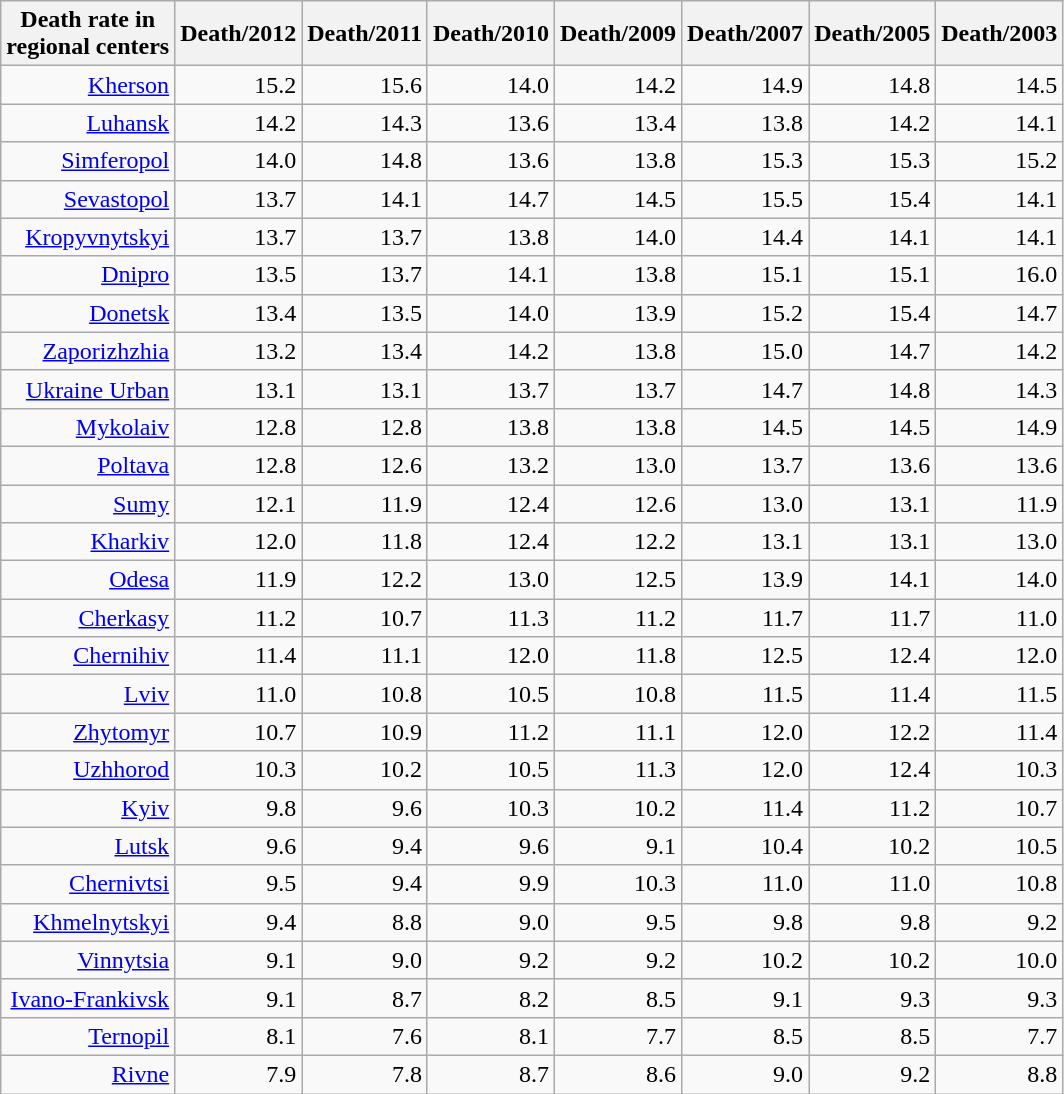<table class="wikitable centre" style="text-align: right;">
<tr>
<th>Death rate in<br>regional centers</th>
<th>Death/2012</th>
<th>Death/2011</th>
<th>Death/2010</th>
<th>Death/2009</th>
<th>Death/2007</th>
<th>Death/2005</th>
<th>Death/2003</th>
</tr>
<tr>
<td><a href='#'>Kherson</a></td>
<td>15.2 </td>
<td>15.6 </td>
<td>14.0 </td>
<td>14.2 </td>
<td>14.9 </td>
<td>14.8 </td>
<td>14.5 </td>
</tr>
<tr>
<td><a href='#'>Luhansk</a></td>
<td>14.2 </td>
<td>14.3 </td>
<td>13.6 </td>
<td>13.4 </td>
<td>13.8 </td>
<td>14.2 </td>
<td>14.1 </td>
</tr>
<tr>
<td><a href='#'>Simferopol</a></td>
<td>14.0 </td>
<td>14.8 </td>
<td>13.6 </td>
<td>13.8 </td>
<td>15.3 </td>
<td>15.3 </td>
<td>15.2 </td>
</tr>
<tr>
<td><a href='#'>Sevastopol</a></td>
<td>13.7 </td>
<td>14.1 </td>
<td>14.7 </td>
<td>14.5 </td>
<td>15.5 </td>
<td>15.4 </td>
<td>14.1 </td>
</tr>
<tr>
<td><a href='#'>Kropyvnytskyi</a></td>
<td>13.7 </td>
<td>13.7 </td>
<td>13.8 </td>
<td>14.0 </td>
<td>14.4 </td>
<td>14.1 </td>
<td>14.1 </td>
</tr>
<tr>
<td><a href='#'>Dnipro</a></td>
<td>13.5 </td>
<td>13.7 </td>
<td>14.1 </td>
<td>13.8 </td>
<td>15.1 </td>
<td>15.1 </td>
<td>16.0 </td>
</tr>
<tr>
<td><a href='#'>Donetsk</a></td>
<td>13.4 </td>
<td>13.5 </td>
<td>14.0 </td>
<td>13.9 </td>
<td>15.2 </td>
<td>15.4 </td>
<td>14.7 </td>
</tr>
<tr>
<td><a href='#'>Zaporizhzhia</a></td>
<td>13.2 </td>
<td>13.4 </td>
<td>14.2 </td>
<td>13.8 </td>
<td>15.0 </td>
<td>14.7 </td>
<td>14.2 </td>
</tr>
<tr>
<td><a href='#'>Ukraine Urban</a></td>
<td>13.1 </td>
<td>13.1 </td>
<td>13.7 </td>
<td>13.7 </td>
<td>14.7 </td>
<td>14.8 </td>
<td>14.3 </td>
</tr>
<tr>
<td><a href='#'>Mykolaiv</a></td>
<td>12.8 </td>
<td>12.8 </td>
<td>13.8 </td>
<td>13.8 </td>
<td>14.5 </td>
<td>14.5 </td>
<td>14.9 </td>
</tr>
<tr>
<td><a href='#'>Poltava</a></td>
<td>12.8 </td>
<td>12.6 </td>
<td>13.2 </td>
<td>13.0 </td>
<td>13.7 </td>
<td>13.6 </td>
<td>13.6 </td>
</tr>
<tr>
<td><a href='#'>Sumy</a></td>
<td>12.1 </td>
<td>11.9 </td>
<td>12.4 </td>
<td>12.6 </td>
<td>13.0 </td>
<td>13.1 </td>
<td>11.9 </td>
</tr>
<tr>
<td><a href='#'>Kharkiv</a></td>
<td>12.0 </td>
<td>11.8 </td>
<td>12.4 </td>
<td>12.2 </td>
<td>13.1 </td>
<td>13.1 </td>
<td>13.0 </td>
</tr>
<tr>
<td><a href='#'>Odesa</a></td>
<td>11.9 </td>
<td>12.2 </td>
<td>13.0 </td>
<td>12.5 </td>
<td>13.9 </td>
<td>14.1 </td>
<td>14.0 </td>
</tr>
<tr>
<td><a href='#'>Cherkasy</a></td>
<td>11.2 </td>
<td>10.7 </td>
<td>11.3 </td>
<td>11.2 </td>
<td>11.7 </td>
<td>11.7 </td>
<td>11.0 </td>
</tr>
<tr>
<td><a href='#'>Chernihiv</a></td>
<td>11.4 </td>
<td>11.1 </td>
<td>12.0 </td>
<td>11.8 </td>
<td>12.5 </td>
<td>12.4 </td>
<td>12.0 </td>
</tr>
<tr>
<td><a href='#'>Lviv</a></td>
<td>11.0 </td>
<td>10.8 </td>
<td>10.5 </td>
<td>10.8 </td>
<td>11.5 </td>
<td>11.4 </td>
<td>11.5 </td>
</tr>
<tr>
<td><a href='#'>Zhytomyr</a></td>
<td>10.7 </td>
<td>10.9 </td>
<td>11.2 </td>
<td>11.1 </td>
<td>12.0 </td>
<td>12.2 </td>
<td>11.4 </td>
</tr>
<tr>
<td><a href='#'>Uzhhorod</a></td>
<td>10.3 </td>
<td>10.2 </td>
<td>10.5 </td>
<td>11.3 </td>
<td>12.0 </td>
<td>12.4 </td>
<td>10.3 </td>
</tr>
<tr>
<td><a href='#'>Kyiv</a></td>
<td>9.8 </td>
<td>9.6 </td>
<td>10.3 </td>
<td>10.2 </td>
<td>11.4 </td>
<td>11.2 </td>
<td>10.7 </td>
</tr>
<tr>
<td><a href='#'>Lutsk</a></td>
<td>9.6 </td>
<td>9.4 </td>
<td>9.6 </td>
<td>9.1 </td>
<td>10.4 </td>
<td>10.2 </td>
<td>10.5 </td>
</tr>
<tr>
<td><a href='#'>Chernivtsi</a></td>
<td>9.5 </td>
<td>9.4 </td>
<td>9.9 </td>
<td>10.3 </td>
<td>11.0 </td>
<td>11.0 </td>
<td>10.8 </td>
</tr>
<tr>
<td><a href='#'>Khmelnytskyi</a></td>
<td>9.4 </td>
<td>8.8 </td>
<td>9.0 </td>
<td>9.5 </td>
<td>9.8 </td>
<td>9.8 </td>
<td>9.2 </td>
</tr>
<tr>
<td><a href='#'>Vinnytsia</a></td>
<td>9.1 </td>
<td>9.0 </td>
<td>9.2 </td>
<td>9.2 </td>
<td>10.2 </td>
<td>10.2 </td>
<td>10.0 </td>
</tr>
<tr>
<td><a href='#'>Ivano-Frankivsk</a></td>
<td>9.1 </td>
<td>8.7 </td>
<td>8.2 </td>
<td>8.5 </td>
<td>9.1 </td>
<td>9.3 </td>
<td>9.3 </td>
</tr>
<tr>
<td><a href='#'>Ternopil</a></td>
<td>8.1 </td>
<td>7.6 </td>
<td>8.1 </td>
<td>7.7 </td>
<td>8.5 </td>
<td>8.5 </td>
<td>7.7 </td>
</tr>
<tr>
<td><a href='#'>Rivne</a></td>
<td>7.9 </td>
<td>7.8 </td>
<td>8.7 </td>
<td>8.6 </td>
<td>9.0 </td>
<td>9.2 </td>
<td>8.8 </td>
</tr>
</table>
